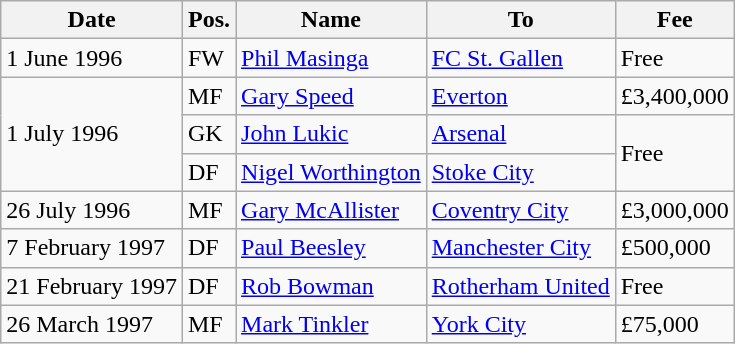<table class="wikitable">
<tr>
<th>Date</th>
<th>Pos.</th>
<th>Name</th>
<th>To</th>
<th>Fee</th>
</tr>
<tr>
<td>1 June 1996</td>
<td>FW</td>
<td> <a href='#'>Phil Masinga</a></td>
<td> <a href='#'>FC St. Gallen</a></td>
<td>Free</td>
</tr>
<tr>
<td rowspan="3">1 July 1996</td>
<td>MF</td>
<td> <a href='#'>Gary Speed</a></td>
<td> <a href='#'>Everton</a></td>
<td>£3,400,000</td>
</tr>
<tr>
<td>GK</td>
<td> <a href='#'>John Lukic</a></td>
<td> <a href='#'>Arsenal</a></td>
<td rowspan="2">Free</td>
</tr>
<tr>
<td>DF</td>
<td> <a href='#'>Nigel Worthington</a></td>
<td> <a href='#'>Stoke City</a></td>
</tr>
<tr>
<td>26 July 1996</td>
<td>MF</td>
<td> <a href='#'>Gary McAllister</a></td>
<td> <a href='#'>Coventry City</a></td>
<td>£3,000,000</td>
</tr>
<tr>
<td>7 February 1997</td>
<td>DF</td>
<td> <a href='#'>Paul Beesley</a></td>
<td> <a href='#'>Manchester City</a></td>
<td>£500,000</td>
</tr>
<tr>
<td>21 February 1997</td>
<td>DF</td>
<td> <a href='#'>Rob Bowman</a></td>
<td> <a href='#'>Rotherham United</a></td>
<td>Free</td>
</tr>
<tr>
<td>26 March 1997</td>
<td>MF</td>
<td> <a href='#'>Mark Tinkler</a></td>
<td> <a href='#'>York City</a></td>
<td>£75,000</td>
</tr>
</table>
